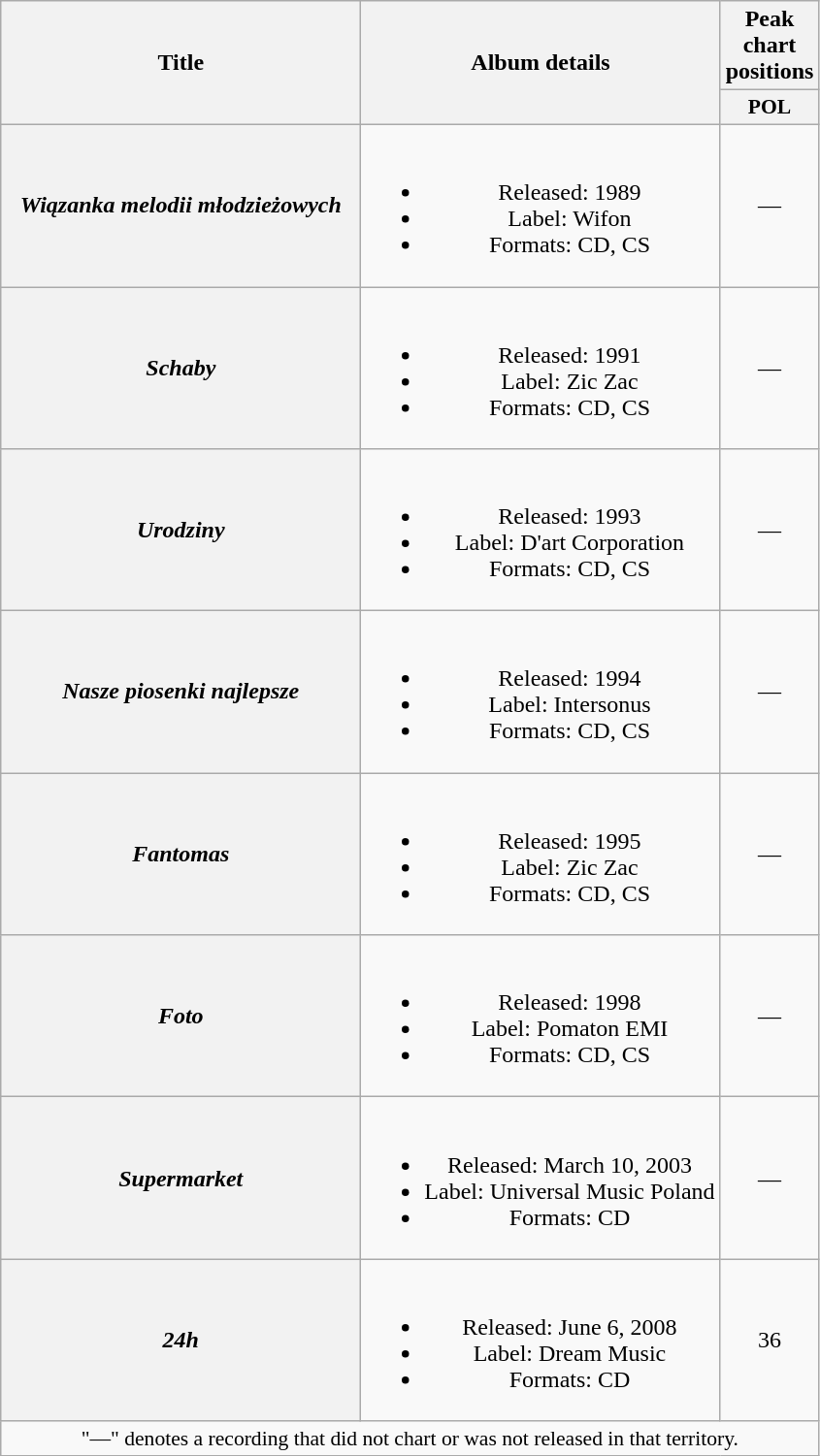<table class="wikitable plainrowheaders" style="text-align:center;">
<tr>
<th scope="col" rowspan="2" style="width:15em;">Title</th>
<th scope="col" rowspan="2">Album details</th>
<th scope="col" colspan="1">Peak chart positions</th>
</tr>
<tr>
<th scope="col" style="width:3em;font-size:90%;">POL<br></th>
</tr>
<tr>
<th scope="row"><em>Wiązanka melodii młodzieżowych</em></th>
<td><br><ul><li>Released: 1989</li><li>Label: Wifon</li><li>Formats: CD, CS</li></ul></td>
<td>—</td>
</tr>
<tr>
<th scope="row"><em>Schaby</em></th>
<td><br><ul><li>Released: 1991</li><li>Label: Zic Zac</li><li>Formats: CD, CS</li></ul></td>
<td>—</td>
</tr>
<tr>
<th scope="row"><em>Urodziny</em></th>
<td><br><ul><li>Released: 1993</li><li>Label: D'art Corporation</li><li>Formats: CD, CS</li></ul></td>
<td>—</td>
</tr>
<tr>
<th scope="row"><em>Nasze piosenki najlepsze</em></th>
<td><br><ul><li>Released: 1994</li><li>Label: Intersonus</li><li>Formats: CD, CS</li></ul></td>
<td>—</td>
</tr>
<tr>
<th scope="row"><em>Fantomas</em></th>
<td><br><ul><li>Released: 1995</li><li>Label: Zic Zac</li><li>Formats: CD, CS</li></ul></td>
<td>—</td>
</tr>
<tr>
<th scope="row"><em>Foto</em></th>
<td><br><ul><li>Released: 1998</li><li>Label: Pomaton EMI</li><li>Formats: CD, CS</li></ul></td>
<td>—</td>
</tr>
<tr>
<th scope="row"><em>Supermarket</em></th>
<td><br><ul><li>Released: March 10, 2003</li><li>Label: Universal Music Poland</li><li>Formats: CD</li></ul></td>
<td>—</td>
</tr>
<tr>
<th scope="row"><em>24h</em></th>
<td><br><ul><li>Released: June 6, 2008</li><li>Label: Dream Music</li><li>Formats: CD</li></ul></td>
<td>36</td>
</tr>
<tr>
<td colspan="20" style="font-size:90%">"—" denotes a recording that did not chart or was not released in that territory.</td>
</tr>
</table>
